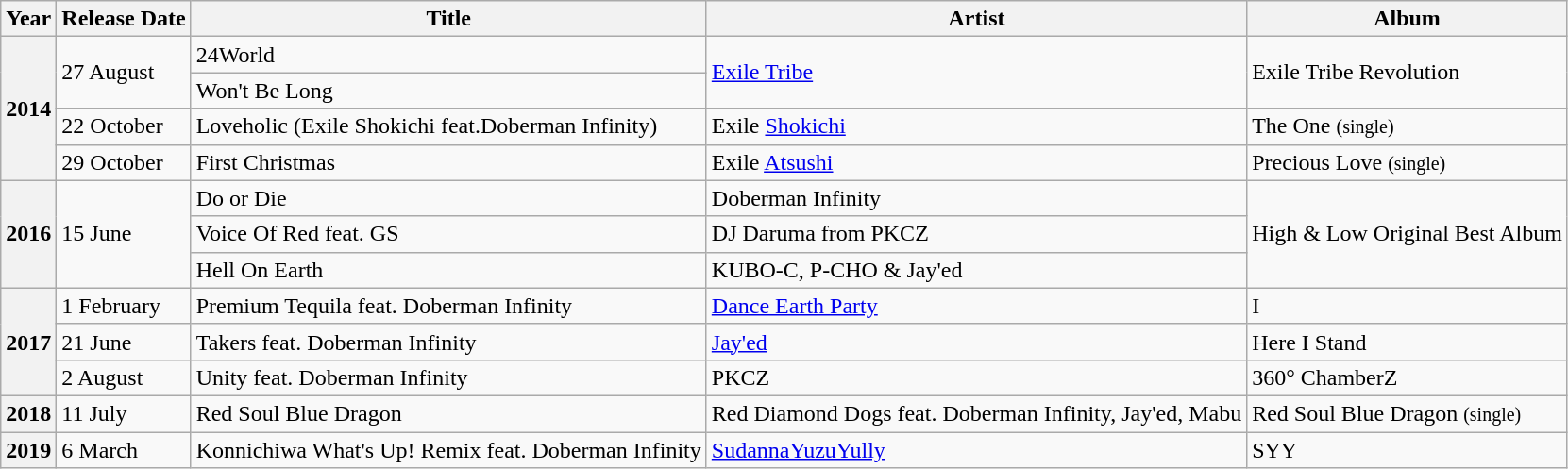<table class="wikitable">
<tr>
<th>Year</th>
<th>Release Date</th>
<th>Title</th>
<th>Artist</th>
<th>Album</th>
</tr>
<tr>
<th rowspan="4">2014</th>
<td rowspan="2">27 August</td>
<td>24World</td>
<td rowspan="2"><a href='#'>Exile Tribe</a></td>
<td rowspan="2">Exile Tribe Revolution</td>
</tr>
<tr>
<td>Won't Be Long</td>
</tr>
<tr>
<td>22 October</td>
<td>Loveholic (Exile Shokichi feat.Doberman Infinity)</td>
<td>Exile <a href='#'>Shokichi</a></td>
<td>The One <small>(single)</small></td>
</tr>
<tr>
<td>29 October</td>
<td>First Christmas</td>
<td>Exile <a href='#'>Atsushi</a></td>
<td>Precious Love <small>(single)</small></td>
</tr>
<tr>
<th rowspan="3">2016</th>
<td rowspan="3">15 June</td>
<td>Do or Die</td>
<td>Doberman Infinity</td>
<td rowspan="3">High & Low Original Best Album</td>
</tr>
<tr>
<td>Voice Of Red feat. GS</td>
<td>DJ Daruma from PKCZ</td>
</tr>
<tr>
<td>Hell On Earth</td>
<td>KUBO-C, P-CHO & Jay'ed</td>
</tr>
<tr>
<th rowspan="3">2017</th>
<td>1 February</td>
<td>Premium Tequila feat. Doberman Infinity</td>
<td><a href='#'>Dance Earth Party</a></td>
<td>I</td>
</tr>
<tr>
<td>21 June</td>
<td>Takers feat. Doberman Infinity</td>
<td><a href='#'>Jay'ed</a></td>
<td>Here I Stand</td>
</tr>
<tr>
<td>2 August</td>
<td>Unity feat. Doberman Infinity</td>
<td>PKCZ</td>
<td>360° ChamberZ</td>
</tr>
<tr>
<th>2018</th>
<td>11 July</td>
<td>Red Soul Blue Dragon</td>
<td>Red Diamond Dogs feat. Doberman Infinity, Jay'ed, Mabu</td>
<td>Red Soul Blue Dragon <small>(single)</small></td>
</tr>
<tr>
<th>2019</th>
<td>6 March</td>
<td>Konnichiwa What's Up! Remix feat. Doberman Infinity</td>
<td><a href='#'>SudannaYuzuYully</a></td>
<td>SYY</td>
</tr>
</table>
